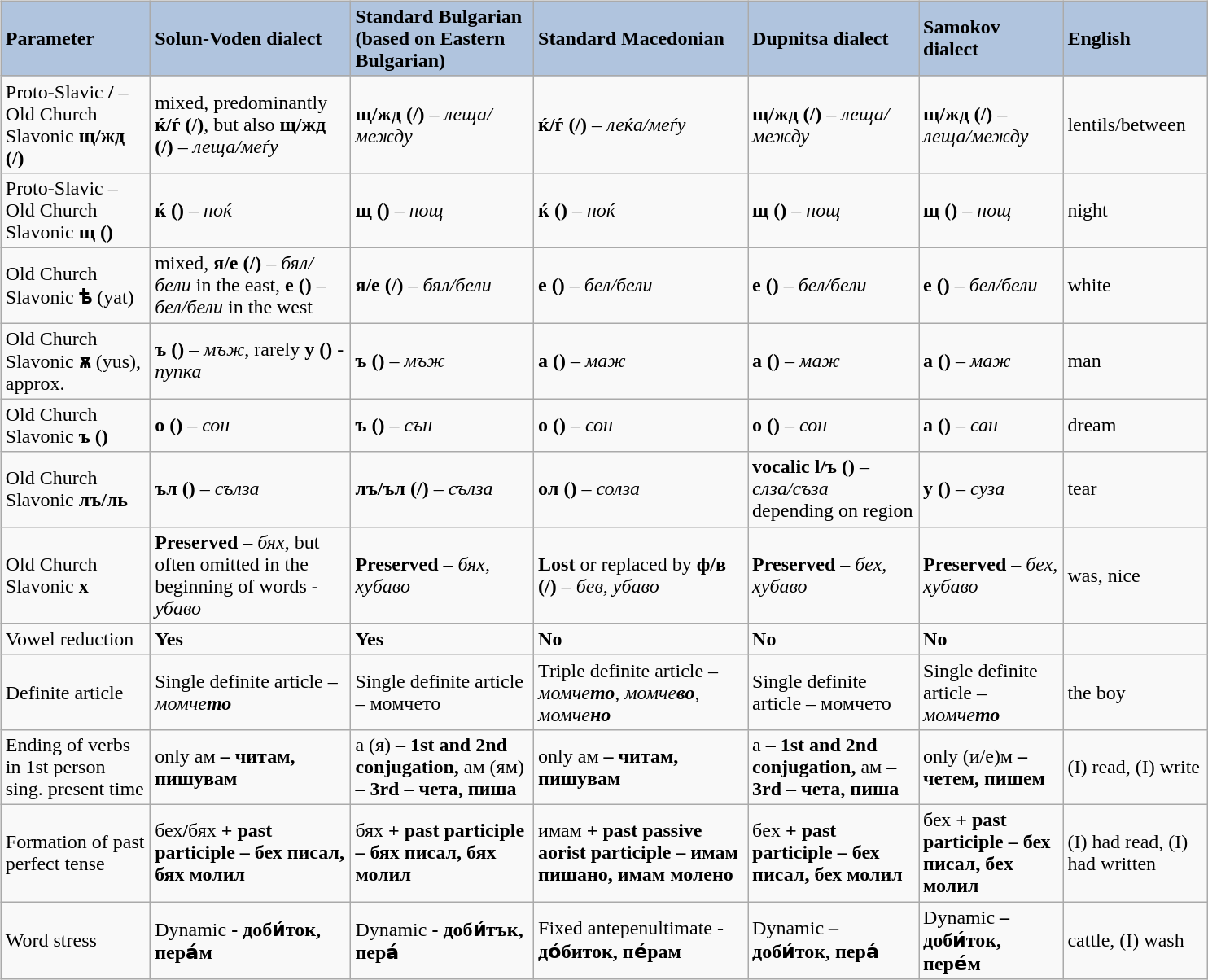<table class="toccolours collapsible" width="80%">
<tr>
<th></th>
</tr>
<tr>
<td><br><table class="wikitable sortable" style="text-align: left">
<tr bgcolor="#cccccc"|- bgcolor="#cccccc">
<th style="text-align: left;background:#B0C4DE">Parameter</th>
<th style="text-align: left;background:#B0C4DE">Solun-Voden dialect</th>
<th style="text-align: left;background:#B0C4DE">Standard Bulgarian (based on Eastern Bulgarian)</th>
<th style="text-align: left;background:#B0C4DE">Standard Macedonian</th>
<th style="text-align: left;background:#B0C4DE">Dupnitsa dialect</th>
<th style="text-align: left;background:#B0C4DE">Samokov dialect</th>
<th style="text-align: left;background:#B0C4DE">English</th>
</tr>
<tr>
<td>Proto-Slavic <strong>/</strong> – Old Church Slavonic <strong>щ/жд (/)</strong></td>
<td>mixed, predominantly <strong>ќ/ѓ (/)</strong>, but also <strong>щ/жд (/)</strong> – <em>леща/меѓу</em></td>
<td><strong>щ/жд (/)</strong> – <em>леща/между</em></td>
<td><strong>ќ/ѓ (/)</strong> – <em>леќа/меѓу</em></td>
<td><strong>щ/жд (/)</strong> – <em>леща/между</em></td>
<td><strong>щ/жд (/)</strong> – <em>леща/между</em></td>
<td>lentils/between</td>
</tr>
<tr>
<td>Proto-Slavic <strong></strong> – Old Church Slavonic <strong>щ ()</strong></td>
<td><strong>ќ ()</strong> – <em>ноќ</em></td>
<td><strong>щ ()</strong> – <em>нощ</em></td>
<td><strong>ќ ()</strong> – <em>ноќ</em></td>
<td><strong>щ ()</strong> – <em>нощ</em></td>
<td><strong>щ ()</strong> – <em>нощ</em></td>
<td>night</td>
</tr>
<tr>
<td>Old Church Slavonic <strong>ѣ</strong> (yat)</td>
<td>mixed, <strong>я/е (/)</strong> – <em>бял/бели</em> in the east, <strong>е ()</strong> – <em>бел/бели</em> in the west</td>
<td><strong>я/е (/)</strong> – <em>бял/бели</em></td>
<td><strong>е ()</strong> – <em>бел/бели</em></td>
<td><strong>е ()</strong> – <em>бел/бели</em></td>
<td><strong>е ()</strong> – <em>бел/бели</em></td>
<td>white</td>
</tr>
<tr>
<td>Old Church Slavonic <strong>ѫ</strong> (yus), approx. </td>
<td><strong>ъ ()</strong> – <em>мъж</em>, rarely <strong>у ()</strong> - <em>пупка</em></td>
<td><strong>ъ ()</strong> – <em>мъж</em></td>
<td><strong>а ()</strong> – <em>маж</em></td>
<td><strong>а ()</strong> – <em>маж</em></td>
<td><strong>а ()</strong> – <em>маж</em></td>
<td>man</td>
</tr>
<tr>
<td>Old Church Slavonic <strong>ъ ()</strong></td>
<td><strong>о ()</strong> – <em>сон</em></td>
<td><strong>ъ ()</strong> – <em>сън</em></td>
<td><strong>о ()</strong> – <em>сон</em></td>
<td><strong>о ()</strong> – <em>сон</em></td>
<td><strong>а ()</strong> – <em>сан</em></td>
<td>dream</td>
</tr>
<tr>
<td>Old Church Slavonic <strong>лъ/ль</strong></td>
<td><strong>ъл ()</strong> – <em>сълза</em></td>
<td><strong>лъ/ъл (/)</strong> – <em>сълза</em></td>
<td><strong>oл ()</strong> – <em>солза</em></td>
<td><strong>vocalic l/ъ ()</strong> – <em>слза/съза</em> depending on region</td>
<td><strong>у ()</strong> – <em>суза</em></td>
<td>tear</td>
</tr>
<tr>
<td>Old Church Slavonic <strong>x </strong></td>
<td><strong>Preserved</strong> – <em>бях</em>, but often omitted in the beginning of words - <em>убаво</em></td>
<td><strong>Preserved</strong> – <em>бях, хубаво</em></td>
<td><strong>Lost</strong> or replaced by <strong>ф/в (/)</strong> – <em>бев, убаво</em></td>
<td><strong>Preserved</strong> – <em>бех, хубаво</em></td>
<td><strong>Preserved</strong> – <em>бех, хубаво</em></td>
<td>was, nice</td>
</tr>
<tr>
<td>Vowel reduction</td>
<td><strong>Yes</strong></td>
<td><strong>Yes</strong></td>
<td><strong>No</strong></td>
<td><strong>No</strong></td>
<td><strong>No</strong></td>
<td></td>
</tr>
<tr>
<td>Definite article</td>
<td>Single definite article – <em>момче<strong>то<strong><em></td>
<td>Single definite article – </em>момче</strong>то</em></strong></td>
<td>Triple definite article – <em>момче<strong>то</strong>, момче<strong>во</strong>, момче<strong>но<strong><em></td>
<td>Single definite article – </em>момче</strong>то</em></strong></td>
<td>Single definite article – <em>момче<strong>то<strong><em></td>
<td>the boy</td>
</tr>
<tr>
<td>Ending of verbs in 1st person sing. present time</td>
<td>only </strong>ам<strong> – </em>читам, пишувам<em></td>
<td></strong>а (я)<strong> – 1st and 2nd conjugation, </strong>ам (ям)<strong> – 3rd – </em>чета, пиша<em></td>
<td>only </strong>ам<strong> – </em>читам, пишувам<em></td>
<td></strong>а<strong> – 1st and 2nd conjugation, </strong>ам<strong> – 3rd – </em>чета, пиша<em></td>
<td>only </strong>(и/е)м<strong> – </em>четем, пишем<em></td>
<td>(I) read, (I) write</td>
</tr>
<tr>
<td>Formation of past perfect tense</td>
<td></strong>бех<strong>/</strong>бях<strong> + past participle – </em>бех писал, бях молил<em></td>
<td></strong>бях<strong> + past participle – </em>бях писал, бях молил<em></td>
<td></strong>имам<strong> + past passive aorist participle – </em>имам пишано, имам молено<em></td>
<td></strong>бeх<strong> + past participle – </em>бех писал, бех молил<em></td>
<td></strong>бех<strong> + past participle – </em>бех писал, бeх молил<em></td>
<td>(I) had read, (I) had written</td>
</tr>
<tr>
<td>Word stress</td>
<td></strong>Dynamic<strong> - </em>доби́ток, пера́м<em></td>
<td></strong>Dynamic<strong> - </em>доби́тък, пера́<em></td>
<td></strong>Fixed antepenultimate<strong> - </em>до́биток, пе́рам<em></td>
<td></strong>Dynamic<strong> – </em>доби́ток, пера́<em></td>
<td></strong>Dynamic<strong> – </em>доби́ток, пере́м<em></td>
<td>cattle, (I) wash</td>
</tr>
</table>
</td>
</tr>
<tr>
</tr>
</table>
